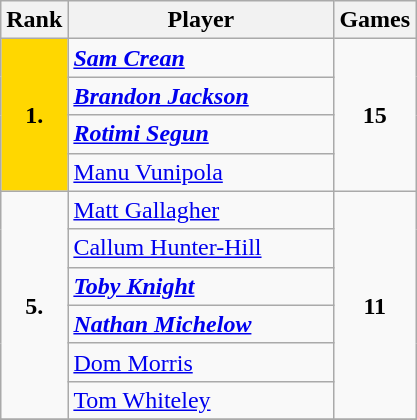<table class="wikitable sticky-header">
<tr>
<th width=35>Rank</th>
<th width=170>Player</th>
<th width=40>Games</th>
</tr>
<tr>
<td rowspan=4 align=center bgcolor=Gold><strong>1.</strong></td>
<td> <strong><em><a href='#'>Sam Crean</a></em></strong></td>
<td rowspan=4 align=center><strong>15</strong></td>
</tr>
<tr>
<td> <strong><em><a href='#'>Brandon Jackson</a></em></strong></td>
</tr>
<tr>
<td> <strong><em><a href='#'>Rotimi Segun</a></em></strong></td>
</tr>
<tr>
<td> <a href='#'>Manu Vunipola</a></td>
</tr>
<tr>
<td rowspan=6 align=center><strong>5.</strong></td>
<td> <a href='#'>Matt Gallagher</a></td>
<td rowspan=6 align=center><strong>11</strong></td>
</tr>
<tr>
<td> <a href='#'>Callum Hunter-Hill</a></td>
</tr>
<tr>
<td> <strong><em><a href='#'>Toby Knight</a></em></strong></td>
</tr>
<tr>
<td> <strong><em><a href='#'>Nathan Michelow</a></em></strong></td>
</tr>
<tr>
<td> <a href='#'>Dom Morris</a></td>
</tr>
<tr>
<td> <a href='#'>Tom Whiteley</a></td>
</tr>
<tr>
</tr>
</table>
